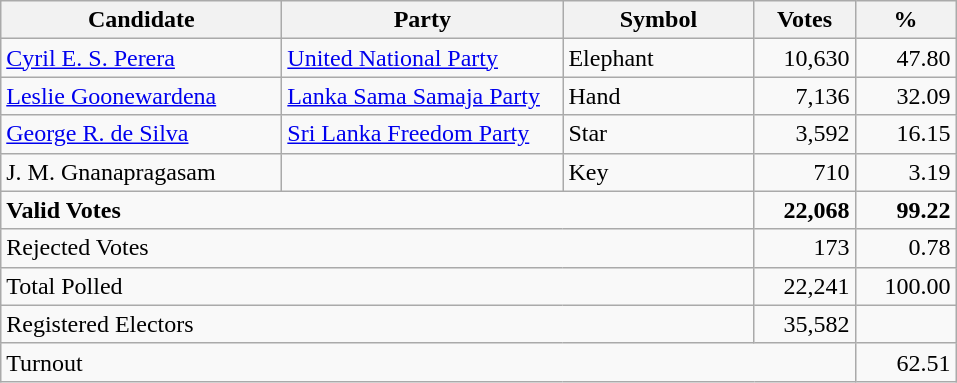<table class="wikitable" border="1" style="text-align:right;">
<tr>
<th align=left width="180">Candidate</th>
<th align=left width="180">Party</th>
<th align=left width="120">Symbol</th>
<th align=left width="60">Votes</th>
<th align=left width="60">%</th>
</tr>
<tr>
<td align=left><a href='#'>Cyril E. S. Perera</a></td>
<td align=left><a href='#'>United National Party</a></td>
<td align=left>Elephant</td>
<td align=right>10,630</td>
<td align=right>47.80</td>
</tr>
<tr>
<td align=left><a href='#'>Leslie Goonewardena</a></td>
<td align=left><a href='#'>Lanka Sama Samaja Party</a></td>
<td align=left>Hand</td>
<td align=right>7,136</td>
<td align=right>32.09</td>
</tr>
<tr>
<td align=left><a href='#'>George R. de Silva</a></td>
<td align=left><a href='#'>Sri Lanka Freedom Party</a></td>
<td align=left>Star</td>
<td align=right>3,592</td>
<td align=right>16.15</td>
</tr>
<tr>
<td align=left>J. M. Gnanapragasam</td>
<td></td>
<td align=left>Key</td>
<td align=right>710</td>
<td align=right>3.19</td>
</tr>
<tr>
<td align=left colspan=3><strong>Valid Votes</strong></td>
<td align=right><strong>22,068</strong></td>
<td align=right><strong>99.22</strong></td>
</tr>
<tr>
<td align=left colspan=3>Rejected Votes</td>
<td align=right>173</td>
<td align=right>0.78</td>
</tr>
<tr>
<td align=left colspan=3>Total Polled</td>
<td align=right>22,241</td>
<td align=right>100.00</td>
</tr>
<tr>
<td align=left colspan=3>Registered Electors</td>
<td align=right>35,582</td>
<td></td>
</tr>
<tr>
<td align=left colspan=4>Turnout</td>
<td align=right>62.51</td>
</tr>
</table>
